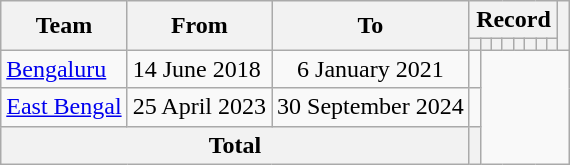<table class="wikitable" style="text-align: center">
<tr>
<th rowspan="2">Team</th>
<th rowspan="2">From</th>
<th rowspan="2">To</th>
<th colspan="8">Record</th>
<th rowspan="2"></th>
</tr>
<tr>
<th></th>
<th></th>
<th></th>
<th></th>
<th></th>
<th></th>
<th></th>
<th></th>
</tr>
<tr>
<td align=left><a href='#'>Bengaluru</a></td>
<td align=left>14 June 2018</td>
<td algin=left>6 January 2021<br></td>
<td></td>
</tr>
<tr>
<td align=left><a href='#'>East Bengal</a></td>
<td align=left>25 April 2023</td>
<td algin=left>30 September 2024<br></td>
<td></td>
</tr>
<tr>
<th colspan="3">Total<br></th>
<th></th>
</tr>
</table>
